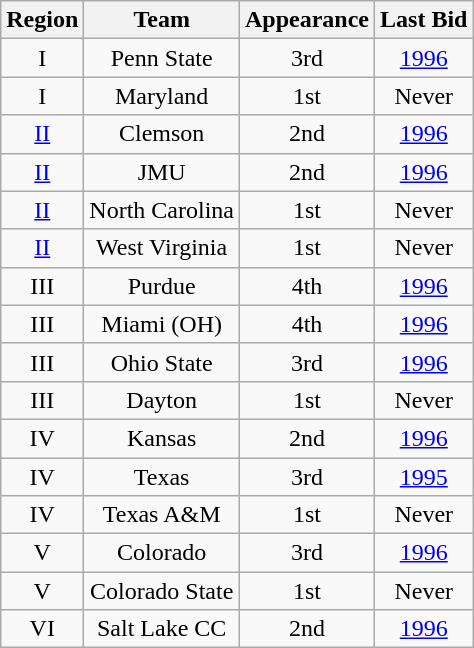<table class="wikitable sortable" style="text-align:center">
<tr>
<th>Region</th>
<th>Team</th>
<th>Appearance</th>
<th>Last Bid</th>
</tr>
<tr>
<td>I</td>
<td>Penn State</td>
<td>3rd</td>
<td><a href='#'>1996</a></td>
</tr>
<tr>
<td>I</td>
<td>Maryland</td>
<td>1st</td>
<td>Never</td>
</tr>
<tr>
<td><a href='#'>II</a></td>
<td>Clemson</td>
<td>2nd</td>
<td><a href='#'>1996</a></td>
</tr>
<tr>
<td><a href='#'>II</a></td>
<td>JMU</td>
<td>2nd</td>
<td><a href='#'>1996</a></td>
</tr>
<tr>
<td><a href='#'>II</a></td>
<td>North Carolina</td>
<td>1st</td>
<td>Never</td>
</tr>
<tr>
<td><a href='#'>II</a></td>
<td>West Virginia</td>
<td>1st</td>
<td>Never</td>
</tr>
<tr>
<td>III</td>
<td>Purdue</td>
<td>4th</td>
<td><a href='#'>1996</a></td>
</tr>
<tr>
<td>III</td>
<td>Miami (OH)</td>
<td>4th</td>
<td><a href='#'>1996</a></td>
</tr>
<tr>
<td>III</td>
<td>Ohio State</td>
<td>3rd</td>
<td><a href='#'>1996</a></td>
</tr>
<tr>
<td>III</td>
<td>Dayton</td>
<td>1st</td>
<td>Never</td>
</tr>
<tr>
<td>IV</td>
<td>Kansas</td>
<td>2nd</td>
<td><a href='#'>1996</a></td>
</tr>
<tr>
<td>IV</td>
<td>Texas</td>
<td>3rd</td>
<td><a href='#'>1995</a></td>
</tr>
<tr>
<td>IV</td>
<td>Texas A&M</td>
<td>1st</td>
<td>Never</td>
</tr>
<tr>
<td>V</td>
<td>Colorado</td>
<td>3rd</td>
<td><a href='#'>1996</a></td>
</tr>
<tr>
<td>V</td>
<td>Colorado State</td>
<td>1st</td>
<td>Never</td>
</tr>
<tr>
<td>VI</td>
<td>Salt Lake CC</td>
<td>2nd</td>
<td><a href='#'>1996</a></td>
</tr>
</table>
